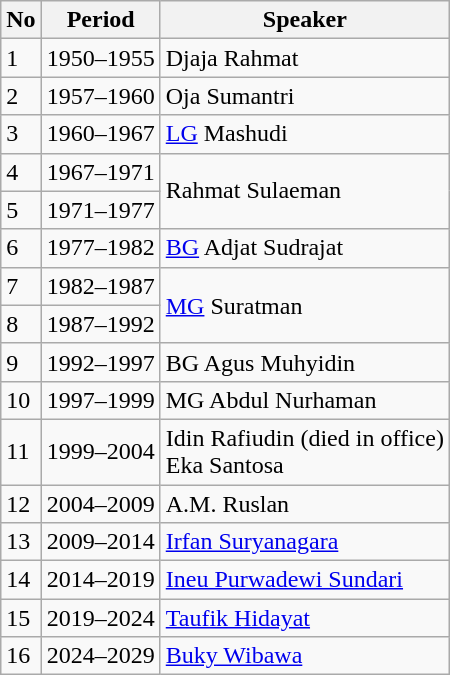<table class="wikitable">
<tr>
<th>No</th>
<th>Period</th>
<th>Speaker</th>
</tr>
<tr>
<td>1</td>
<td>1950–1955</td>
<td>Djaja Rahmat</td>
</tr>
<tr>
<td>2</td>
<td>1957–1960</td>
<td>Oja Sumantri</td>
</tr>
<tr>
<td>3</td>
<td>1960–1967</td>
<td><a href='#'>LG</a> Mashudi</td>
</tr>
<tr>
<td>4</td>
<td>1967–1971</td>
<td rowspan=2>Rahmat Sulaeman</td>
</tr>
<tr>
<td>5</td>
<td>1971–1977</td>
</tr>
<tr>
<td>6</td>
<td>1977–1982</td>
<td><a href='#'>BG</a> Adjat Sudrajat</td>
</tr>
<tr>
<td>7</td>
<td>1982–1987</td>
<td rowspan=2><a href='#'>MG</a> Suratman</td>
</tr>
<tr>
<td>8</td>
<td>1987–1992</td>
</tr>
<tr>
<td>9</td>
<td>1992–1997</td>
<td>BG Agus Muhyidin</td>
</tr>
<tr>
<td>10</td>
<td>1997–1999</td>
<td>MG Abdul Nurhaman</td>
</tr>
<tr>
<td>11</td>
<td>1999–2004</td>
<td>Idin Rafiudin (died in office)<br>Eka Santosa</td>
</tr>
<tr>
<td>12</td>
<td>2004–2009</td>
<td>A.M. Ruslan</td>
</tr>
<tr>
<td>13</td>
<td>2009–2014</td>
<td><a href='#'>Irfan Suryanagara</a></td>
</tr>
<tr>
<td>14</td>
<td>2014–2019</td>
<td><a href='#'>Ineu Purwadewi Sundari</a></td>
</tr>
<tr>
<td>15</td>
<td>2019–2024</td>
<td><a href='#'>Taufik Hidayat</a></td>
</tr>
<tr>
<td>16</td>
<td>2024–2029</td>
<td><a href='#'>Buky Wibawa</a></td>
</tr>
</table>
